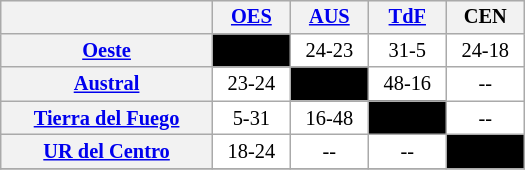<table align="left" width="350" cellspacing="0" cellpadding="3" style="background-color: #f9f9f9; font-size: 85%; text-align: center" class="wikitable">
<tr style="background:#00000;">
<th align="left"> </th>
<th><a href='#'>OES</a></th>
<th><a href='#'>AUS</a></th>
<th><a href='#'>TdF</a></th>
<th>CEN</th>
</tr>
<tr ! style="background:#FFFFFF;">
<th><a href='#'>Oeste</a></th>
<td style="background:#000000">––––</td>
<td>24-23</td>
<td>31-5</td>
<td>24-18</td>
</tr>
<tr ! style="background:#FFFFFF;">
<th><a href='#'>Austral</a></th>
<td>23-24</td>
<td style="background:#000000">––––</td>
<td>48-16</td>
<td>--</td>
</tr>
<tr ! style="background:#FFFFFF;">
<th><a href='#'>Tierra del Fuego</a></th>
<td>5-31</td>
<td>16-48</td>
<td style="background:#000000">––––</td>
<td>--</td>
</tr>
<tr ! style="background:#FFFFFF;">
<th><a href='#'>UR del Centro</a></th>
<td>18-24</td>
<td>--</td>
<td>--</td>
<td style="background:#000000">––––</td>
</tr>
<tr>
</tr>
</table>
